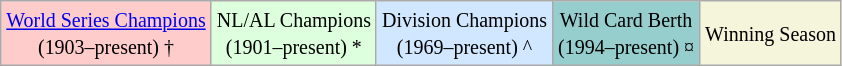<table class="wikitable">
<tr>
<td align="center" bgcolor="#ffcccc"><small><a href='#'>World Series Champions</a><br>(1903–present) †</small></td>
<td align="center" bgcolor="#ddffdd"><small>NL/AL Champions<br>(1901–present) *</small></td>
<td align="center" bgcolor="#D0E7FF"><small>Division Champions<br>(1969–present) ^</small></td>
<td align="center" bgcolor="#96CDCD"><small>Wild Card Berth<br>(1994–present) ¤</small></td>
<td align="center" bgcolor="#f5f5dc"><small>Winning Season<br> </small></td>
</tr>
</table>
